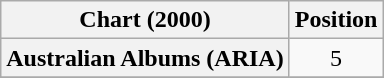<table class="wikitable sortable plainrowheaders" style="text-align:center">
<tr>
<th scope="col">Chart (2000)</th>
<th scope="col">Position</th>
</tr>
<tr>
<th scope="row">Australian Albums (ARIA)</th>
<td>5</td>
</tr>
<tr>
</tr>
</table>
